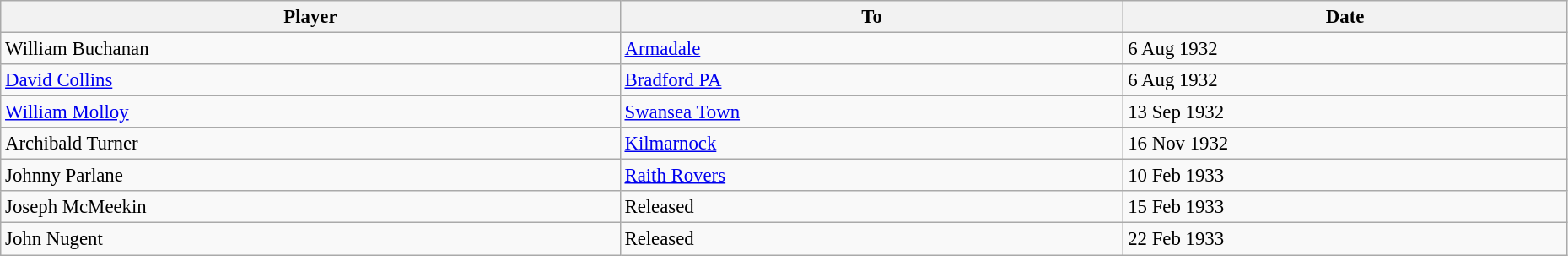<table class="wikitable" style="text-align:center; font-size:95%;width:98%; text-align:left">
<tr>
<th>Player</th>
<th>To</th>
<th>Date</th>
</tr>
<tr>
<td> William Buchanan</td>
<td> <a href='#'>Armadale</a></td>
<td>6 Aug 1932</td>
</tr>
<tr>
<td> <a href='#'>David Collins</a></td>
<td> <a href='#'>Bradford PA</a></td>
<td>6 Aug 1932</td>
</tr>
<tr>
<td> <a href='#'>William Molloy</a></td>
<td> <a href='#'>Swansea Town</a></td>
<td>13 Sep 1932</td>
</tr>
<tr>
<td> Archibald Turner</td>
<td> <a href='#'>Kilmarnock</a></td>
<td>16 Nov 1932</td>
</tr>
<tr>
<td> Johnny Parlane</td>
<td> <a href='#'>Raith Rovers</a></td>
<td>10 Feb 1933</td>
</tr>
<tr>
<td> Joseph McMeekin</td>
<td> Released</td>
<td>15 Feb 1933</td>
</tr>
<tr>
<td> John Nugent</td>
<td> Released</td>
<td>22 Feb 1933</td>
</tr>
</table>
